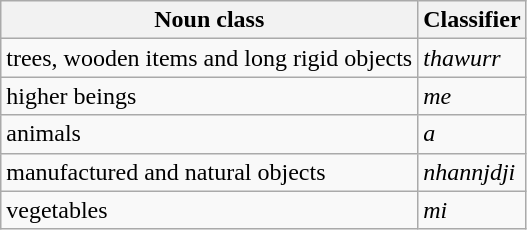<table class="wikitable">
<tr>
<th>Noun class</th>
<th>Classifier</th>
</tr>
<tr>
<td>trees, wooden items and long rigid objects</td>
<td><em>thawurr</em></td>
</tr>
<tr>
<td>higher beings</td>
<td><em>me</em></td>
</tr>
<tr>
<td>animals</td>
<td><em>a</em></td>
</tr>
<tr>
<td>manufactured and natural objects</td>
<td><em>nhannjdji</em></td>
</tr>
<tr>
<td>vegetables</td>
<td><em>mi</em></td>
</tr>
</table>
